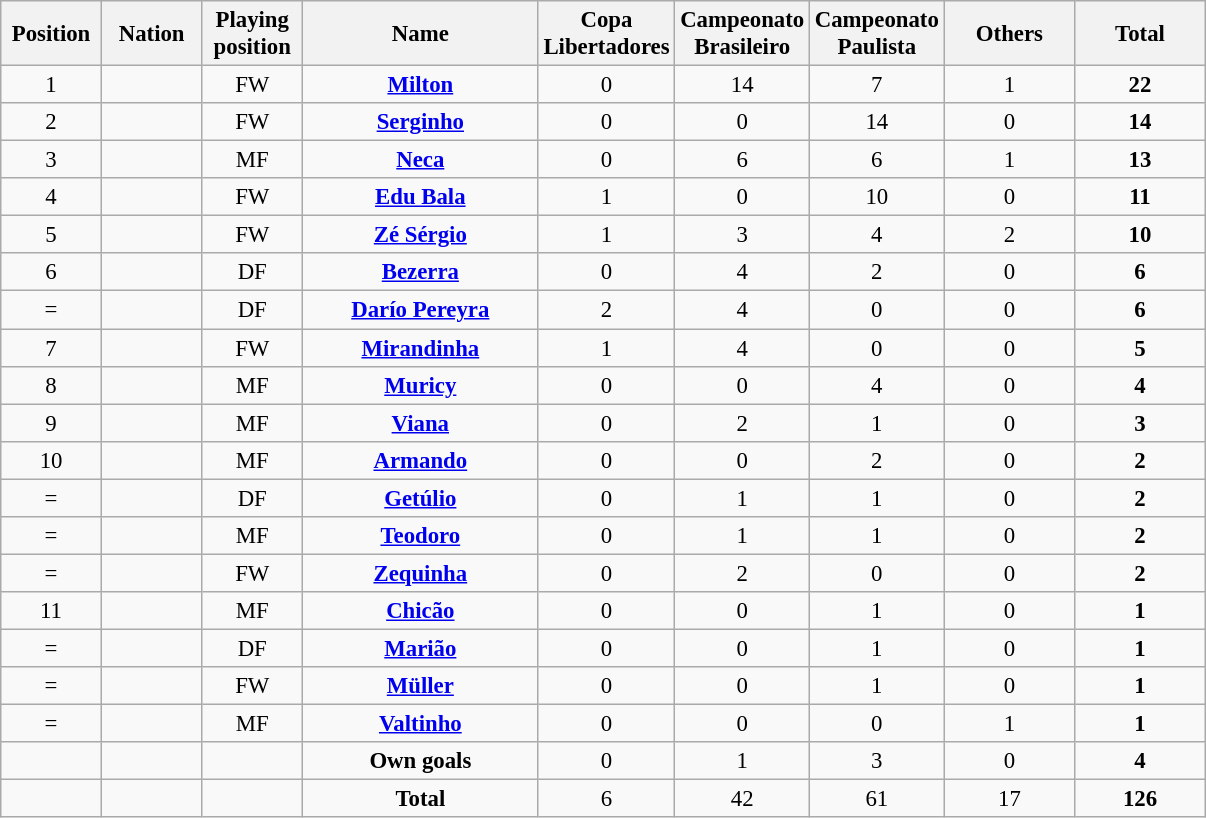<table class="wikitable" style="font-size: 95%; text-align: center;">
<tr>
<th width=60>Position</th>
<th width=60>Nation</th>
<th width=60>Playing position</th>
<th width=150>Name</th>
<th width=80>Copa Libertadores</th>
<th width=80>Campeonato Brasileiro</th>
<th width=80>Campeonato Paulista</th>
<th width=80>Others</th>
<th width=80>Total</th>
</tr>
<tr>
<td>1</td>
<td></td>
<td>FW</td>
<td><strong><a href='#'>Milton</a></strong></td>
<td>0</td>
<td>14</td>
<td>7</td>
<td>1</td>
<td><strong>22</strong></td>
</tr>
<tr>
<td>2</td>
<td></td>
<td>FW</td>
<td><strong><a href='#'>Serginho</a></strong></td>
<td>0</td>
<td>0</td>
<td>14</td>
<td>0</td>
<td><strong>14</strong></td>
</tr>
<tr>
<td>3</td>
<td></td>
<td>MF</td>
<td><strong><a href='#'>Neca</a></strong></td>
<td>0</td>
<td>6</td>
<td>6</td>
<td>1</td>
<td><strong>13</strong></td>
</tr>
<tr>
<td>4</td>
<td></td>
<td>FW</td>
<td><strong><a href='#'>Edu Bala</a></strong></td>
<td>1</td>
<td>0</td>
<td>10</td>
<td>0</td>
<td><strong>11</strong></td>
</tr>
<tr>
<td>5</td>
<td></td>
<td>FW</td>
<td><strong><a href='#'>Zé Sérgio</a></strong></td>
<td>1</td>
<td>3</td>
<td>4</td>
<td>2</td>
<td><strong>10</strong></td>
</tr>
<tr>
<td>6</td>
<td></td>
<td>DF</td>
<td><strong><a href='#'>Bezerra</a></strong></td>
<td>0</td>
<td>4</td>
<td>2</td>
<td>0</td>
<td><strong>6</strong></td>
</tr>
<tr>
<td>=</td>
<td></td>
<td>DF</td>
<td><strong><a href='#'>Darío Pereyra</a></strong></td>
<td>2</td>
<td>4</td>
<td>0</td>
<td>0</td>
<td><strong>6</strong></td>
</tr>
<tr>
<td>7</td>
<td></td>
<td>FW</td>
<td><strong><a href='#'>Mirandinha</a></strong></td>
<td>1</td>
<td>4</td>
<td>0</td>
<td>0</td>
<td><strong>5</strong></td>
</tr>
<tr>
<td>8</td>
<td></td>
<td>MF</td>
<td><strong><a href='#'>Muricy</a></strong></td>
<td>0</td>
<td>0</td>
<td>4</td>
<td>0</td>
<td><strong>4</strong></td>
</tr>
<tr>
<td>9</td>
<td></td>
<td>MF</td>
<td><strong><a href='#'>Viana</a></strong></td>
<td>0</td>
<td>2</td>
<td>1</td>
<td>0</td>
<td><strong>3</strong></td>
</tr>
<tr>
<td>10</td>
<td></td>
<td>MF</td>
<td><strong><a href='#'>Armando</a></strong></td>
<td>0</td>
<td>0</td>
<td>2</td>
<td>0</td>
<td><strong>2</strong></td>
</tr>
<tr>
<td>=</td>
<td></td>
<td>DF</td>
<td><strong><a href='#'>Getúlio</a></strong></td>
<td>0</td>
<td>1</td>
<td>1</td>
<td>0</td>
<td><strong>2</strong></td>
</tr>
<tr>
<td>=</td>
<td></td>
<td>MF</td>
<td><strong><a href='#'>Teodoro</a></strong></td>
<td>0</td>
<td>1</td>
<td>1</td>
<td>0</td>
<td><strong>2</strong></td>
</tr>
<tr>
<td>=</td>
<td></td>
<td>FW</td>
<td><strong><a href='#'>Zequinha</a></strong></td>
<td>0</td>
<td>2</td>
<td>0</td>
<td>0</td>
<td><strong>2</strong></td>
</tr>
<tr>
<td>11</td>
<td></td>
<td>MF</td>
<td><strong><a href='#'>Chicão</a></strong></td>
<td>0</td>
<td>0</td>
<td>1</td>
<td>0</td>
<td><strong>1</strong></td>
</tr>
<tr>
<td>=</td>
<td></td>
<td>DF</td>
<td><strong><a href='#'>Marião</a></strong></td>
<td>0</td>
<td>0</td>
<td>1</td>
<td>0</td>
<td><strong>1</strong></td>
</tr>
<tr>
<td>=</td>
<td></td>
<td>FW</td>
<td><strong><a href='#'>Müller</a></strong></td>
<td>0</td>
<td>0</td>
<td>1</td>
<td>0</td>
<td><strong>1</strong></td>
</tr>
<tr>
<td>=</td>
<td></td>
<td>MF</td>
<td><strong><a href='#'>Valtinho</a></strong></td>
<td>0</td>
<td>0</td>
<td>0</td>
<td>1</td>
<td><strong>1</strong></td>
</tr>
<tr>
<td></td>
<td></td>
<td></td>
<td><strong>Own goals</strong></td>
<td>0</td>
<td>1</td>
<td>3</td>
<td>0</td>
<td><strong>4</strong></td>
</tr>
<tr>
<td></td>
<td></td>
<td></td>
<td><strong>Total</strong></td>
<td>6</td>
<td>42</td>
<td>61</td>
<td>17</td>
<td><strong>126</strong></td>
</tr>
</table>
